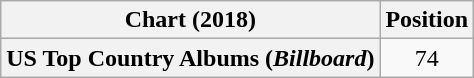<table class="wikitable plainrowheaders" style="text-align:center">
<tr>
<th scope="col">Chart (2018)</th>
<th scope="col">Position</th>
</tr>
<tr>
<th scope="row">US Top Country Albums (<em>Billboard</em>)</th>
<td>74</td>
</tr>
</table>
